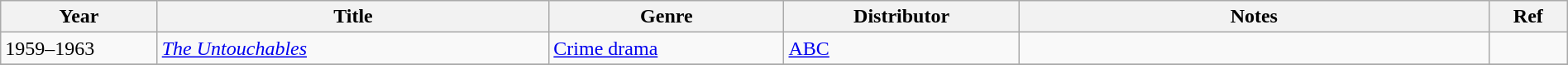<table class="wikitable sortable" style="width:100%; font-size:100%;">
<tr>
<th style="width:10%;">Year</th>
<th style="width:25%;">Title</th>
<th style="width:15%;">Genre</th>
<th style="width:15%;">Distributor</th>
<th style="width:30%;">Notes</th>
<th style="width:5%;">Ref</th>
</tr>
<tr>
<td>1959–1963</td>
<td><em><a href='#'>The Untouchables</a></em></td>
<td><a href='#'>Crime drama</a></td>
<td><a href='#'>ABC</a></td>
<td></td>
<td></td>
</tr>
<tr>
</tr>
</table>
